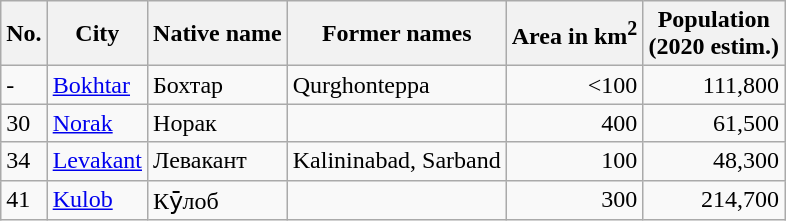<table class="wikitable sortable">
<tr>
<th>No.</th>
<th>City</th>
<th>Native name</th>
<th>Former names</th>
<th>Area in km<sup>2</sup></th>
<th>Population<br>(2020 estim.)</th>
</tr>
<tr>
<td>-</td>
<td><a href='#'>Bokhtar</a></td>
<td>Бохтар</td>
<td>Qurghonteppa</td>
<td align="right"><100</td>
<td align="right">111,800</td>
</tr>
<tr>
<td>30</td>
<td><a href='#'>Norak</a></td>
<td>Норак</td>
<td></td>
<td align="right">400</td>
<td align="right">61,500</td>
</tr>
<tr>
<td>34</td>
<td><a href='#'>Levakant</a></td>
<td>Левакант</td>
<td>Kalininabad, Sarband</td>
<td align="right">100</td>
<td align="right">48,300</td>
</tr>
<tr>
<td>41</td>
<td><a href='#'>Kulob</a></td>
<td>Кӯлоб</td>
<td></td>
<td align="right">300</td>
<td align="right">214,700</td>
</tr>
</table>
